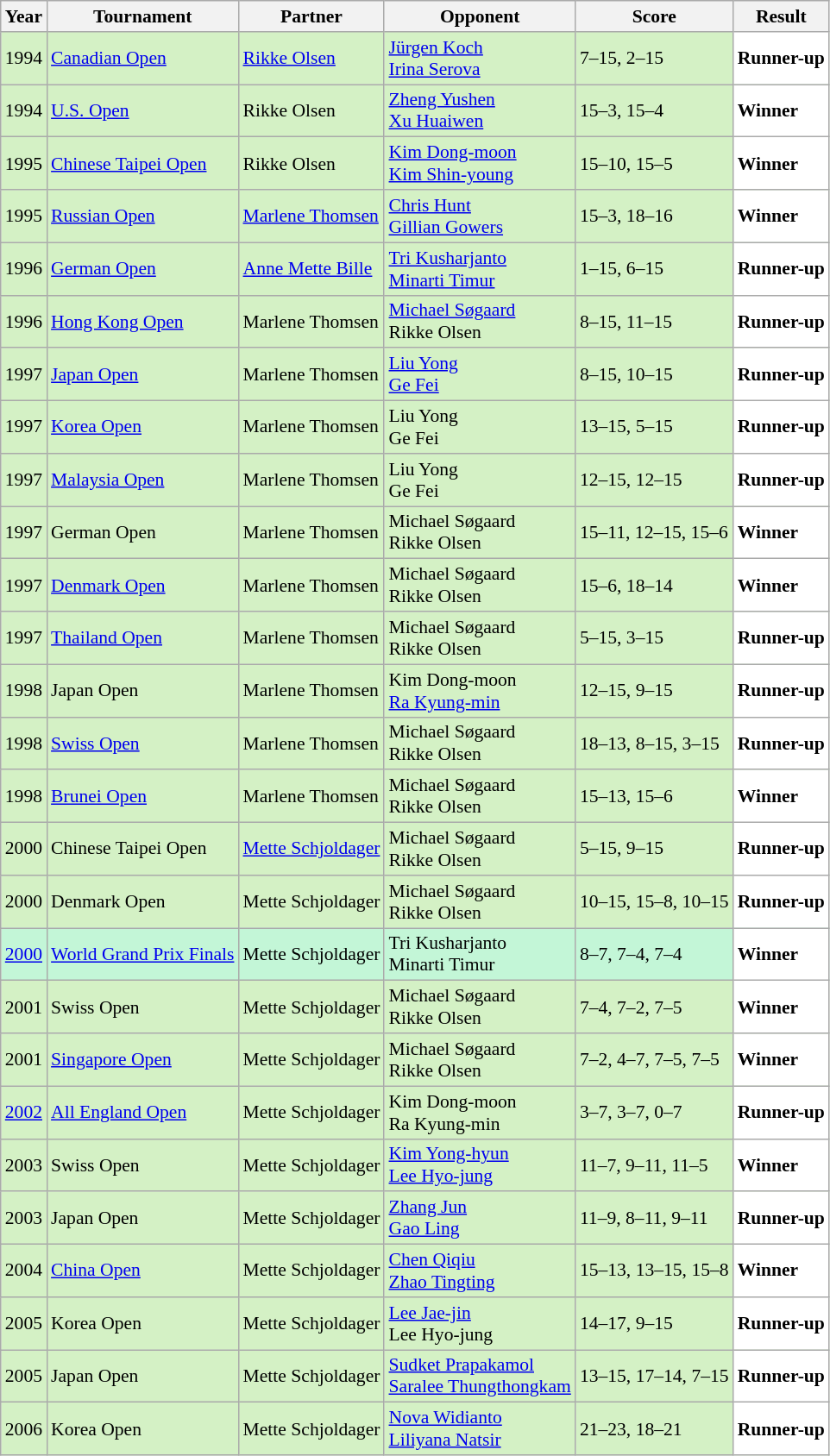<table class="sortable wikitable" style="font-size: 90%;">
<tr>
<th>Year</th>
<th>Tournament</th>
<th>Partner</th>
<th>Opponent</th>
<th>Score</th>
<th>Result</th>
</tr>
<tr style="background:#D4F1C5">
<td align="center">1994</td>
<td align="left"><a href='#'>Canadian Open</a></td>
<td align="left"> <a href='#'>Rikke Olsen</a></td>
<td align="left"> <a href='#'>Jürgen Koch</a> <br>  <a href='#'>Irina Serova</a></td>
<td align="left">7–15, 2–15</td>
<td style="text-align:left; background:white"> <strong>Runner-up</strong></td>
</tr>
<tr style="background:#D4F1C5">
<td align="center">1994</td>
<td align="left"><a href='#'>U.S. Open</a></td>
<td align="left"> Rikke Olsen</td>
<td align="left"> <a href='#'>Zheng Yushen</a> <br>  <a href='#'>Xu Huaiwen</a></td>
<td align="left">15–3, 15–4</td>
<td style="text-align:left; background:white"> <strong>Winner</strong></td>
</tr>
<tr style="background:#D4F1C5">
<td align="center">1995</td>
<td align="left"><a href='#'>Chinese Taipei Open</a></td>
<td align="left"> Rikke Olsen</td>
<td align="left"> <a href='#'>Kim Dong-moon</a> <br>  <a href='#'>Kim Shin-young</a></td>
<td align="left">15–10, 15–5</td>
<td style="text-align:left; background:white"> <strong>Winner</strong></td>
</tr>
<tr style="background:#D4F1C5">
<td align="center">1995</td>
<td align="left"><a href='#'>Russian Open</a></td>
<td align="left"> <a href='#'>Marlene Thomsen</a></td>
<td align="left"> <a href='#'>Chris Hunt</a> <br>  <a href='#'>Gillian Gowers</a></td>
<td align="left">15–3, 18–16</td>
<td style="text-align:left; background:white"> <strong>Winner</strong></td>
</tr>
<tr style="background:#D4F1C5">
<td align="center">1996</td>
<td align="left"><a href='#'>German Open</a></td>
<td align="left"> <a href='#'>Anne Mette Bille</a></td>
<td align="left"> <a href='#'>Tri Kusharjanto</a> <br>  <a href='#'>Minarti Timur</a></td>
<td align="left">1–15, 6–15</td>
<td style="text-align:left; background:white"> <strong>Runner-up</strong></td>
</tr>
<tr style="background:#D4F1C5">
<td align="center">1996</td>
<td align="left"><a href='#'>Hong Kong Open</a></td>
<td align="left"> Marlene Thomsen</td>
<td align="left"> <a href='#'>Michael Søgaard</a> <br>  Rikke Olsen</td>
<td align="left">8–15, 11–15</td>
<td style="text-align:left; background:white"> <strong>Runner-up</strong></td>
</tr>
<tr style="background:#D4F1C5">
<td align="center">1997</td>
<td align="left"><a href='#'>Japan Open</a></td>
<td align="left"> Marlene Thomsen</td>
<td align="left"> <a href='#'>Liu Yong</a> <br>  <a href='#'>Ge Fei</a></td>
<td align="left">8–15, 10–15</td>
<td style="text-align:left; background:white"> <strong>Runner-up</strong></td>
</tr>
<tr style="background:#D4F1C5">
<td align="center">1997</td>
<td align="left"><a href='#'>Korea Open</a></td>
<td align="left"> Marlene Thomsen</td>
<td align="left"> Liu Yong <br>  Ge Fei</td>
<td align="left">13–15, 5–15</td>
<td style="text-align:left; background:white"> <strong>Runner-up</strong></td>
</tr>
<tr style="background:#D4F1C5">
<td align="center">1997</td>
<td align="left"><a href='#'>Malaysia Open</a></td>
<td align="left"> Marlene Thomsen</td>
<td align="left"> Liu Yong <br>  Ge Fei</td>
<td align="left">12–15, 12–15</td>
<td style="text-align:left; background:white"> <strong>Runner-up</strong></td>
</tr>
<tr style="background:#D4F1C5">
<td align="center">1997</td>
<td align="left">German Open</td>
<td align="left"> Marlene Thomsen</td>
<td align="left"> Michael Søgaard <br>  Rikke Olsen</td>
<td align="left">15–11, 12–15, 15–6</td>
<td style="text-align:left; background:white"> <strong>Winner</strong></td>
</tr>
<tr style="background:#D4F1C5">
<td align="center">1997</td>
<td align="left"><a href='#'>Denmark Open</a></td>
<td align="left"> Marlene Thomsen</td>
<td align="left"> Michael Søgaard <br>  Rikke Olsen</td>
<td align="left">15–6, 18–14</td>
<td style="text-align:left; background:white"> <strong>Winner</strong></td>
</tr>
<tr style="background:#D4F1C5">
<td align="center">1997</td>
<td align="left"><a href='#'>Thailand Open</a></td>
<td align="left"> Marlene Thomsen</td>
<td align="left"> Michael Søgaard <br>  Rikke Olsen</td>
<td align="left">5–15, 3–15</td>
<td style="text-align:left; background:white"> <strong>Runner-up</strong></td>
</tr>
<tr style="background:#D4F1C5">
<td align="center">1998</td>
<td align="left">Japan Open</td>
<td align="left"> Marlene Thomsen</td>
<td align="left"> Kim Dong-moon <br>  <a href='#'>Ra Kyung-min</a></td>
<td align="left">12–15, 9–15</td>
<td style="text-align:left; background:white"> <strong>Runner-up</strong></td>
</tr>
<tr style="background:#D4F1C5">
<td align="center">1998</td>
<td align="left"><a href='#'>Swiss Open</a></td>
<td align="left"> Marlene Thomsen</td>
<td align="left"> Michael Søgaard <br>  Rikke Olsen</td>
<td align="left">18–13, 8–15, 3–15</td>
<td style="text-align:left; background:white"> <strong>Runner-up</strong></td>
</tr>
<tr style="background:#D4F1C5">
<td align="center">1998</td>
<td align="left"><a href='#'>Brunei Open</a></td>
<td align="left"> Marlene Thomsen</td>
<td align="left"> Michael Søgaard <br>  Rikke Olsen</td>
<td align="left">15–13, 15–6</td>
<td style="text-align:left; background:white"> <strong>Winner</strong></td>
</tr>
<tr style="background:#D4F1C5">
<td align="center">2000</td>
<td align="left">Chinese Taipei Open</td>
<td align="left"> <a href='#'>Mette Schjoldager</a></td>
<td align="left"> Michael Søgaard <br>  Rikke Olsen</td>
<td align="left">5–15, 9–15</td>
<td style="text-align:left; background:white"> <strong>Runner-up</strong></td>
</tr>
<tr style="background:#D4F1C5">
<td align="center">2000</td>
<td align="left">Denmark Open</td>
<td align="left"> Mette Schjoldager</td>
<td align="left"> Michael Søgaard <br>  Rikke Olsen</td>
<td align="left">10–15, 15–8, 10–15</td>
<td style="text-align:left; background:white"> <strong>Runner-up</strong></td>
</tr>
<tr style="background:#C3F6D7">
<td align="center"><a href='#'>2000</a></td>
<td align="left"><a href='#'>World Grand Prix Finals</a></td>
<td align="left"> Mette Schjoldager</td>
<td align="left"> Tri Kusharjanto <br>  Minarti Timur</td>
<td align="left">8–7, 7–4, 7–4</td>
<td style="text-align:left; background:white"> <strong>Winner</strong></td>
</tr>
<tr style="background:#D4F1C5">
<td align="center">2001</td>
<td align="left">Swiss Open</td>
<td align="left"> Mette Schjoldager</td>
<td align="left"> Michael Søgaard <br>  Rikke Olsen</td>
<td align="left">7–4, 7–2, 7–5</td>
<td style="text-align:left; background:white"> <strong>Winner</strong></td>
</tr>
<tr style="background:#D4F1C5">
<td align="center">2001</td>
<td align="left"><a href='#'>Singapore Open</a></td>
<td align="left"> Mette Schjoldager</td>
<td align="left"> Michael Søgaard <br>  Rikke Olsen</td>
<td align="left">7–2, 4–7, 7–5, 7–5</td>
<td style="text-align:left; background:white"> <strong>Winner</strong></td>
</tr>
<tr style="background:#D4F1C5">
<td align="center"><a href='#'>2002</a></td>
<td align="left"><a href='#'>All England Open</a></td>
<td align="left"> Mette Schjoldager</td>
<td align="left"> Kim Dong-moon <br>  Ra Kyung-min</td>
<td align="left">3–7, 3–7, 0–7</td>
<td style="text-align:left; background:white"> <strong>Runner-up</strong></td>
</tr>
<tr style="background:#D4F1C5">
<td align="center">2003</td>
<td align="left">Swiss Open</td>
<td align="left"> Mette Schjoldager</td>
<td align="left"> <a href='#'>Kim Yong-hyun</a> <br>  <a href='#'>Lee Hyo-jung</a></td>
<td align="left">11–7, 9–11, 11–5</td>
<td style="text-align:left; background:white"> <strong>Winner</strong></td>
</tr>
<tr style="background:#D4F1C5">
<td align="center">2003</td>
<td align="left">Japan Open</td>
<td align="left"> Mette Schjoldager</td>
<td align="left"> <a href='#'>Zhang Jun</a> <br>  <a href='#'>Gao Ling</a></td>
<td align="left">11–9, 8–11, 9–11</td>
<td style="text-align:left; background:white"> <strong>Runner-up</strong></td>
</tr>
<tr style="background:#D4F1C5">
<td align="center">2004</td>
<td align="left"><a href='#'>China Open</a></td>
<td align="left"> Mette Schjoldager</td>
<td align="left"> <a href='#'>Chen Qiqiu</a> <br>  <a href='#'>Zhao Tingting</a></td>
<td align="left">15–13, 13–15, 15–8</td>
<td style="text-align:left; background:white"> <strong>Winner</strong></td>
</tr>
<tr style="background:#D4F1C5">
<td align="center">2005</td>
<td align="left">Korea Open</td>
<td align="left"> Mette Schjoldager</td>
<td align="left"> <a href='#'>Lee Jae-jin</a> <br>  Lee Hyo-jung</td>
<td align="left">14–17, 9–15</td>
<td style="text-align:left; background:white"> <strong>Runner-up</strong></td>
</tr>
<tr style="background:#D4F1C5">
<td align="center">2005</td>
<td align="left">Japan Open</td>
<td align="left"> Mette Schjoldager</td>
<td align="left"> <a href='#'>Sudket Prapakamol</a> <br>  <a href='#'>Saralee Thungthongkam</a></td>
<td align="left">13–15, 17–14, 7–15</td>
<td style="text-align:left; background:white"> <strong>Runner-up</strong></td>
</tr>
<tr style="background:#D4F1C5">
<td align="center">2006</td>
<td align="left">Korea Open</td>
<td align="left"> Mette Schjoldager</td>
<td align="left"> <a href='#'>Nova Widianto</a> <br>  <a href='#'>Liliyana Natsir</a></td>
<td align="left">21–23, 18–21</td>
<td style="text-align:left; background:white"> <strong>Runner-up</strong></td>
</tr>
</table>
